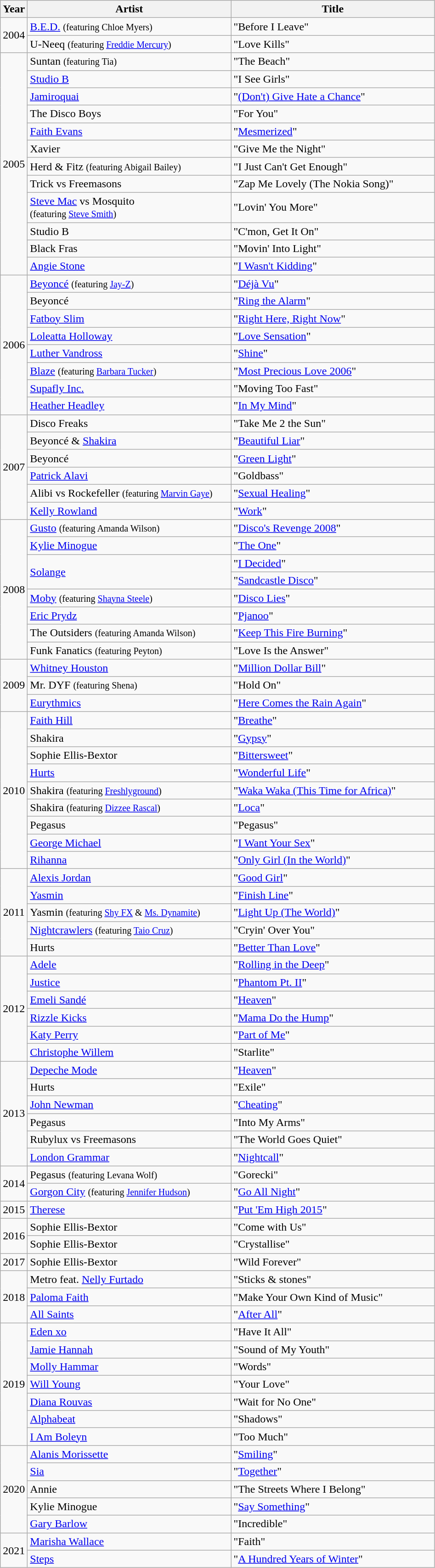<table class="wikitable" style="text-align:center;">
<tr>
<th style="width:2em;">Year</th>
<th style="width:18em;">Artist</th>
<th style="width:18em;">Title</th>
</tr>
<tr>
<td rowspan="2">2004</td>
<td style="text-align:left;"><a href='#'>B.E.D.</a> <small>(featuring Chloe Myers)</small></td>
<td style="text-align:left;">"Before I Leave"</td>
</tr>
<tr>
<td style="text-align:left;">U-Neeq <small>(featuring <a href='#'>Freddie Mercury</a>)</small></td>
<td style="text-align:left;">"Love Kills"</td>
</tr>
<tr>
<td rowspan="12">2005</td>
<td style="text-align:left;">Suntan <small>(featuring Tia)</small></td>
<td style="text-align:left;">"The Beach"</td>
</tr>
<tr>
<td style="text-align:left;"><a href='#'>Studio B</a></td>
<td style="text-align:left;">"I See Girls"</td>
</tr>
<tr>
<td style="text-align:left;"><a href='#'>Jamiroquai</a></td>
<td style="text-align:left;">"<a href='#'>(Don't) Give Hate a Chance</a>"</td>
</tr>
<tr>
<td style="text-align:left;">The Disco Boys</td>
<td style="text-align:left;">"For You"</td>
</tr>
<tr>
<td style="text-align:left;"><a href='#'>Faith Evans</a></td>
<td style="text-align:left;">"<a href='#'>Mesmerized</a>"</td>
</tr>
<tr>
<td style="text-align:left;">Xavier</td>
<td style="text-align:left;">"Give Me the Night"</td>
</tr>
<tr>
<td style="text-align:left;">Herd & Fitz <small>(featuring Abigail Bailey)</small></td>
<td style="text-align:left;">"I Just Can't Get Enough"</td>
</tr>
<tr>
<td style="text-align:left;">Trick vs Freemasons</td>
<td style="text-align:left;">"Zap Me Lovely (The Nokia Song)"</td>
</tr>
<tr>
<td style="text-align:left;"><a href='#'>Steve Mac</a> vs Mosquito <br><small>(featuring <a href='#'>Steve Smith</a>)</small></td>
<td style="text-align:left;">"Lovin' You More"</td>
</tr>
<tr>
<td style="text-align:left;">Studio B</td>
<td style="text-align:left;">"C'mon, Get It On"</td>
</tr>
<tr>
<td style="text-align:left;">Black Fras</td>
<td style="text-align:left;">"Movin' Into Light"</td>
</tr>
<tr>
<td style="text-align:left;"><a href='#'>Angie Stone</a></td>
<td style="text-align:left;">"<a href='#'>I Wasn't Kidding</a>"</td>
</tr>
<tr>
<td rowspan="8">2006</td>
<td style="text-align:left;"><a href='#'>Beyoncé</a> <small>(featuring <a href='#'>Jay-Z</a>)</small></td>
<td style="text-align:left;">"<a href='#'>Déjà Vu</a>"</td>
</tr>
<tr>
<td style="text-align:left;">Beyoncé</td>
<td style="text-align:left;">"<a href='#'>Ring the Alarm</a>"</td>
</tr>
<tr>
<td style="text-align:left;"><a href='#'>Fatboy Slim</a></td>
<td style="text-align:left;">"<a href='#'>Right Here, Right Now</a>"</td>
</tr>
<tr>
<td style="text-align:left;"><a href='#'>Loleatta Holloway</a></td>
<td style="text-align:left;">"<a href='#'>Love Sensation</a>"</td>
</tr>
<tr>
<td style="text-align:left;"><a href='#'>Luther Vandross</a></td>
<td style="text-align:left;">"<a href='#'>Shine</a>"</td>
</tr>
<tr>
<td style="text-align:left;"><a href='#'>Blaze</a> <small>(featuring <a href='#'>Barbara Tucker</a>)</small></td>
<td style="text-align:left;">"<a href='#'>Most Precious Love 2006</a>"</td>
</tr>
<tr>
<td style="text-align:left;"><a href='#'>Supafly Inc.</a></td>
<td style="text-align:left;">"Moving Too Fast"</td>
</tr>
<tr>
<td style="text-align:left;"><a href='#'>Heather Headley</a></td>
<td style="text-align:left;">"<a href='#'>In My Mind</a>"</td>
</tr>
<tr>
<td rowspan="6">2007</td>
<td style="text-align:left;">Disco Freaks</td>
<td style="text-align:left;">"Take Me 2 the Sun"</td>
</tr>
<tr>
<td style="text-align:left;">Beyoncé & <a href='#'>Shakira</a></td>
<td style="text-align:left;">"<a href='#'>Beautiful Liar</a>"</td>
</tr>
<tr>
<td style="text-align:left;">Beyoncé</td>
<td style="text-align:left;">"<a href='#'>Green Light</a>"</td>
</tr>
<tr>
<td style="text-align:left;"><a href='#'>Patrick Alavi</a></td>
<td style="text-align:left;">"Goldbass"</td>
</tr>
<tr>
<td style="text-align:left;">Alibi vs Rockefeller <small>(featuring <a href='#'>Marvin Gaye</a>)</small></td>
<td style="text-align:left;">"<a href='#'>Sexual Healing</a>"</td>
</tr>
<tr>
<td style="text-align:left;"><a href='#'>Kelly Rowland</a></td>
<td style="text-align:left;">"<a href='#'>Work</a>"</td>
</tr>
<tr>
<td rowspan="8">2008</td>
<td style="text-align:left;"><a href='#'>Gusto</a> <small>(featuring Amanda Wilson)</small></td>
<td style="text-align:left;">"<a href='#'>Disco's Revenge 2008</a>"</td>
</tr>
<tr>
<td style="text-align:left;"><a href='#'>Kylie Minogue</a></td>
<td style="text-align:left;">"<a href='#'>The One</a>"</td>
</tr>
<tr>
<td rowspan=2 style="text-align:left;"><a href='#'>Solange</a></td>
<td style="text-align:left;">"<a href='#'>I Decided</a>"</td>
</tr>
<tr>
<td style="text-align:left;">"<a href='#'>Sandcastle Disco</a>"</td>
</tr>
<tr>
<td style="text-align:left;"><a href='#'>Moby</a> <small>(featuring <a href='#'>Shayna Steele</a>)</small></td>
<td style="text-align:left;">"<a href='#'>Disco Lies</a>"</td>
</tr>
<tr>
<td style="text-align:left;"><a href='#'>Eric Prydz</a></td>
<td style="text-align:left;">"<a href='#'>Pjanoo</a>"</td>
</tr>
<tr>
<td style="text-align:left;">The Outsiders <small>(featuring Amanda Wilson)</small></td>
<td style="text-align:left;">"<a href='#'>Keep This Fire Burning</a>"</td>
</tr>
<tr>
<td style="text-align:left;">Funk Fanatics <small>(featuring Peyton)</small></td>
<td style="text-align:left;">"Love Is the Answer"</td>
</tr>
<tr>
<td rowspan="3">2009</td>
<td style="text-align:left;"><a href='#'>Whitney Houston</a></td>
<td style="text-align:left;">"<a href='#'>Million Dollar Bill</a>"</td>
</tr>
<tr>
<td style="text-align:left;">Mr. DYF <small>(featuring Shena)</small></td>
<td style="text-align:left;">"Hold On"</td>
</tr>
<tr>
<td style="text-align:left;"><a href='#'>Eurythmics</a></td>
<td style="text-align:left;">"<a href='#'>Here Comes the Rain Again</a>"</td>
</tr>
<tr>
<td rowspan="9">2010</td>
<td style="text-align:left;"><a href='#'>Faith Hill</a></td>
<td style="text-align:left;">"<a href='#'>Breathe</a>"</td>
</tr>
<tr>
<td style="text-align:left;">Shakira</td>
<td style="text-align:left;">"<a href='#'>Gypsy</a>"</td>
</tr>
<tr>
<td style="text-align:left;">Sophie Ellis-Bextor</td>
<td style="text-align:left;">"<a href='#'>Bittersweet</a>"</td>
</tr>
<tr>
<td style="text-align:left;"><a href='#'>Hurts</a></td>
<td style="text-align:left;">"<a href='#'>Wonderful Life</a>"</td>
</tr>
<tr>
<td style="text-align:left;">Shakira <small>(featuring <a href='#'>Freshlyground</a>)</small></td>
<td style="text-align:left;">"<a href='#'>Waka Waka (This Time for Africa)</a>"</td>
</tr>
<tr>
<td style="text-align:left;">Shakira <small>(featuring <a href='#'>Dizzee Rascal</a>)</small></td>
<td style="text-align:left;">"<a href='#'>Loca</a>"</td>
</tr>
<tr>
<td style="text-align:left;">Pegasus</td>
<td style="text-align:left;">"Pegasus"</td>
</tr>
<tr>
<td style="text-align:left;"><a href='#'>George Michael</a></td>
<td style="text-align:left;">"<a href='#'>I Want Your Sex</a>"</td>
</tr>
<tr>
<td style="text-align:left;"><a href='#'>Rihanna</a></td>
<td style="text-align:left;">"<a href='#'>Only Girl (In the World)</a>"</td>
</tr>
<tr>
<td rowspan="5">2011</td>
<td style="text-align:left;"><a href='#'>Alexis Jordan</a></td>
<td style="text-align:left;">"<a href='#'>Good Girl</a>"</td>
</tr>
<tr>
<td style="text-align:left;"><a href='#'>Yasmin</a></td>
<td style="text-align:left;">"<a href='#'>Finish Line</a>"</td>
</tr>
<tr>
<td style="text-align:left;">Yasmin <small>(featuring <a href='#'>Shy FX</a> & <a href='#'>Ms. Dynamite</a>)</small></td>
<td style="text-align:left;">"<a href='#'>Light Up (The World)</a>"</td>
</tr>
<tr>
<td style="text-align:left;"><a href='#'>Nightcrawlers</a> <small>(featuring <a href='#'>Taio Cruz</a>)</small></td>
<td style="text-align:left;">"Cryin' Over You"</td>
</tr>
<tr>
<td style="text-align:left;">Hurts</td>
<td style="text-align:left;">"<a href='#'>Better Than Love</a>"</td>
</tr>
<tr>
<td rowspan="6">2012</td>
<td style="text-align:left;"><a href='#'>Adele</a></td>
<td style="text-align:left;">"<a href='#'>Rolling in the Deep</a>"</td>
</tr>
<tr>
<td style="text-align:left;"><a href='#'>Justice</a></td>
<td style="text-align:left;">"<a href='#'>Phantom Pt. II</a>"</td>
</tr>
<tr>
<td style="text-align:left;"><a href='#'>Emeli Sandé</a></td>
<td style="text-align:left;">"<a href='#'>Heaven</a>"</td>
</tr>
<tr>
<td style="text-align:left;"><a href='#'>Rizzle Kicks</a></td>
<td style="text-align:left;">"<a href='#'>Mama Do the Hump</a>"</td>
</tr>
<tr>
<td style="text-align:left;"><a href='#'>Katy Perry</a></td>
<td style="text-align:left;">"<a href='#'>Part of Me</a>"</td>
</tr>
<tr>
<td style="text-align:left;"><a href='#'>Christophe Willem</a></td>
<td style="text-align:left;">"Starlite"</td>
</tr>
<tr>
<td rowspan="6">2013</td>
<td style="text-align:left;"><a href='#'>Depeche Mode</a></td>
<td style="text-align:left;">"<a href='#'>Heaven</a>"</td>
</tr>
<tr>
<td style="text-align:left;">Hurts</td>
<td style="text-align:left;">"Exile"</td>
</tr>
<tr>
<td style="text-align:left;"><a href='#'>John Newman</a></td>
<td style="text-align:left;">"<a href='#'>Cheating</a>"</td>
</tr>
<tr>
<td style="text-align:left;">Pegasus</td>
<td style="text-align:left;">"Into My Arms"</td>
</tr>
<tr>
<td style="text-align:left;">Rubylux vs Freemasons</td>
<td style="text-align:left;">"The World Goes Quiet"</td>
</tr>
<tr>
<td style="text-align:left;"><a href='#'>London Grammar</a></td>
<td style="text-align:left;">"<a href='#'>Nightcall</a>"</td>
</tr>
<tr>
<td rowspan="2">2014</td>
<td style="text-align:left;">Pegasus <small>(featuring Levana Wolf)</small></td>
<td style="text-align:left;">"Gorecki"</td>
</tr>
<tr>
<td style="text-align:left;"><a href='#'>Gorgon City</a> <small>(featuring <a href='#'>Jennifer Hudson</a>)</small></td>
<td style="text-align:left;">"<a href='#'>Go All Night</a>"</td>
</tr>
<tr>
<td rowspan="1">2015</td>
<td style="text-align:left;"><a href='#'>Therese</a></td>
<td style="text-align:left;">"<a href='#'>Put 'Em High 2015</a>"</td>
</tr>
<tr>
<td rowspan="2">2016</td>
<td style="text-align:left;">Sophie Ellis-Bextor</td>
<td style="text-align:left;">"Come with Us"</td>
</tr>
<tr>
<td style="text-align:left;">Sophie Ellis-Bextor</td>
<td style="text-align:left;">"Crystallise"</td>
</tr>
<tr>
<td rowspan="1">2017</td>
<td style="text-align:left;">Sophie Ellis-Bextor</td>
<td style="text-align:left;">"Wild Forever"</td>
</tr>
<tr>
<td rowspan="3">2018</td>
<td style="text-align:left;">Metro feat. <a href='#'>Nelly Furtado</a></td>
<td style="text-align:left;">"Sticks & stones"</td>
</tr>
<tr>
<td style="text-align:left;"><a href='#'>Paloma Faith</a></td>
<td style="text-align:left;">"Make Your Own Kind of Music"</td>
</tr>
<tr>
<td style="text-align:left;"><a href='#'>All Saints</a></td>
<td style="text-align:left;">"<a href='#'>After All</a>"</td>
</tr>
<tr>
<td rowspan="7">2019</td>
<td style="text-align:left;"><a href='#'>Eden xo</a></td>
<td style="text-align:left;">"Have It All"</td>
</tr>
<tr>
<td style="text-align:left;"><a href='#'>Jamie Hannah</a></td>
<td style="text-align:left;">"Sound of My Youth"</td>
</tr>
<tr>
<td style="text-align:left;"><a href='#'>Molly Hammar</a></td>
<td style="text-align:left;">"Words"</td>
</tr>
<tr>
<td style="text-align:left;"><a href='#'>Will Young</a></td>
<td style="text-align:left;">"Your Love"</td>
</tr>
<tr>
<td style="text-align:left;"><a href='#'>Diana Rouvas</a></td>
<td style="text-align:left;">"Wait for No One"</td>
</tr>
<tr>
<td style="text-align:left;"><a href='#'>Alphabeat</a></td>
<td style="text-align:left;">"Shadows"</td>
</tr>
<tr>
<td style="text-align:left;"><a href='#'>I Am Boleyn</a></td>
<td style="text-align:left;">"Too Much"</td>
</tr>
<tr>
<td rowspan="5">2020</td>
<td style="text-align:left;"><a href='#'>Alanis Morissette</a></td>
<td style="text-align:left;">"<a href='#'>Smiling</a>"</td>
</tr>
<tr>
<td style="text-align:left;"><a href='#'>Sia</a></td>
<td style="text-align:left;">"<a href='#'>Together</a>"</td>
</tr>
<tr>
<td style="text-align:left;">Annie</td>
<td style="text-align:left;">"The Streets Where I Belong"</td>
</tr>
<tr>
<td style="text-align:left;">Kylie Minogue</td>
<td style="text-align:left;">"<a href='#'>Say Something</a>"</td>
</tr>
<tr>
<td style="text-align:left;"><a href='#'>Gary Barlow</a></td>
<td style="text-align:left;">"Incredible"</td>
</tr>
<tr>
<td rowspan="2">2021</td>
<td style="text-align:left;"><a href='#'>Marisha Wallace</a></td>
<td style="text-align:left;">"Faith"</td>
</tr>
<tr>
<td style="text-align:left;"><a href='#'>Steps</a></td>
<td style="text-align:left;">"<a href='#'>A Hundred Years of Winter</a>"</td>
</tr>
</table>
